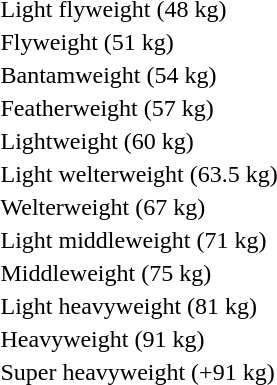<table>
<tr>
<td rowspan=2>Light flyweight (48 kg)<br></td>
<td rowspan=2></td>
<td rowspan=2></td>
<td></td>
</tr>
<tr>
<td></td>
</tr>
<tr>
<td rowspan=2>Flyweight (51 kg)<br></td>
<td rowspan=2></td>
<td rowspan=2></td>
<td></td>
</tr>
<tr>
<td></td>
</tr>
<tr>
<td rowspan=2>Bantamweight (54 kg)<br></td>
<td rowspan=2></td>
<td rowspan=2></td>
<td></td>
</tr>
<tr>
<td></td>
</tr>
<tr>
<td rowspan=2>Featherweight (57 kg)<br></td>
<td rowspan=2></td>
<td rowspan=2></td>
<td></td>
</tr>
<tr>
<td></td>
</tr>
<tr>
<td rowspan=2>Lightweight (60 kg)<br></td>
<td rowspan=2></td>
<td rowspan=2></td>
<td></td>
</tr>
<tr>
<td></td>
</tr>
<tr>
<td rowspan=2>Light welterweight (63.5 kg)<br></td>
<td rowspan=2></td>
<td rowspan=2></td>
<td></td>
</tr>
<tr>
<td></td>
</tr>
<tr>
<td rowspan=2>Welterweight (67 kg)<br></td>
<td rowspan=2></td>
<td rowspan=2></td>
<td></td>
</tr>
<tr>
<td></td>
</tr>
<tr>
<td rowspan=2>Light middleweight (71 kg)<br></td>
<td rowspan=2></td>
<td rowspan=2></td>
<td></td>
</tr>
<tr>
<td></td>
</tr>
<tr>
<td rowspan=2>Middleweight (75 kg)<br></td>
<td rowspan=2></td>
<td rowspan=2></td>
<td></td>
</tr>
<tr>
<td></td>
</tr>
<tr>
<td rowspan=2>Light heavyweight (81 kg)<br></td>
<td rowspan=2></td>
<td rowspan=2></td>
<td></td>
</tr>
<tr>
<td></td>
</tr>
<tr>
<td rowspan=2>Heavyweight (91 kg)<br></td>
<td rowspan=2></td>
<td rowspan=2></td>
<td></td>
</tr>
<tr>
<td></td>
</tr>
<tr>
<td rowspan=2>Super heavyweight (+91 kg)<br></td>
<td rowspan=2></td>
<td rowspan=2></td>
<td></td>
</tr>
<tr>
<td></td>
</tr>
</table>
